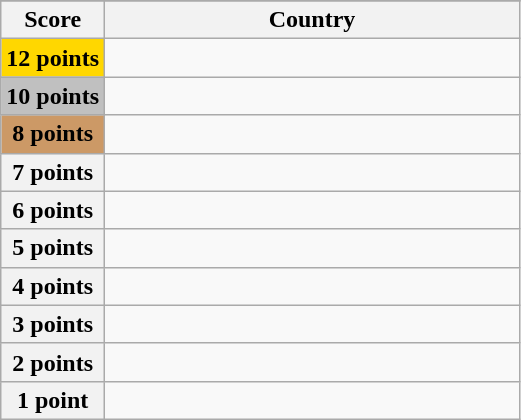<table class="wikitable">
<tr>
</tr>
<tr>
<th scope="col" width="20%">Score</th>
<th scope="col">Country</th>
</tr>
<tr>
<th scope="row" style="background:gold">12 points</th>
<td></td>
</tr>
<tr>
<th scope="row" style="background:silver">10 points</th>
<td></td>
</tr>
<tr>
<th scope="row" style="background:#CC9966">8 points</th>
<td></td>
</tr>
<tr>
<th scope="row">7 points</th>
<td></td>
</tr>
<tr>
<th scope="row">6 points</th>
<td></td>
</tr>
<tr>
<th scope="row">5 points</th>
<td></td>
</tr>
<tr>
<th scope="row">4 points</th>
<td></td>
</tr>
<tr>
<th scope="row">3 points</th>
<td></td>
</tr>
<tr>
<th scope="row">2 points</th>
<td></td>
</tr>
<tr>
<th scope="row">1 point</th>
<td></td>
</tr>
</table>
